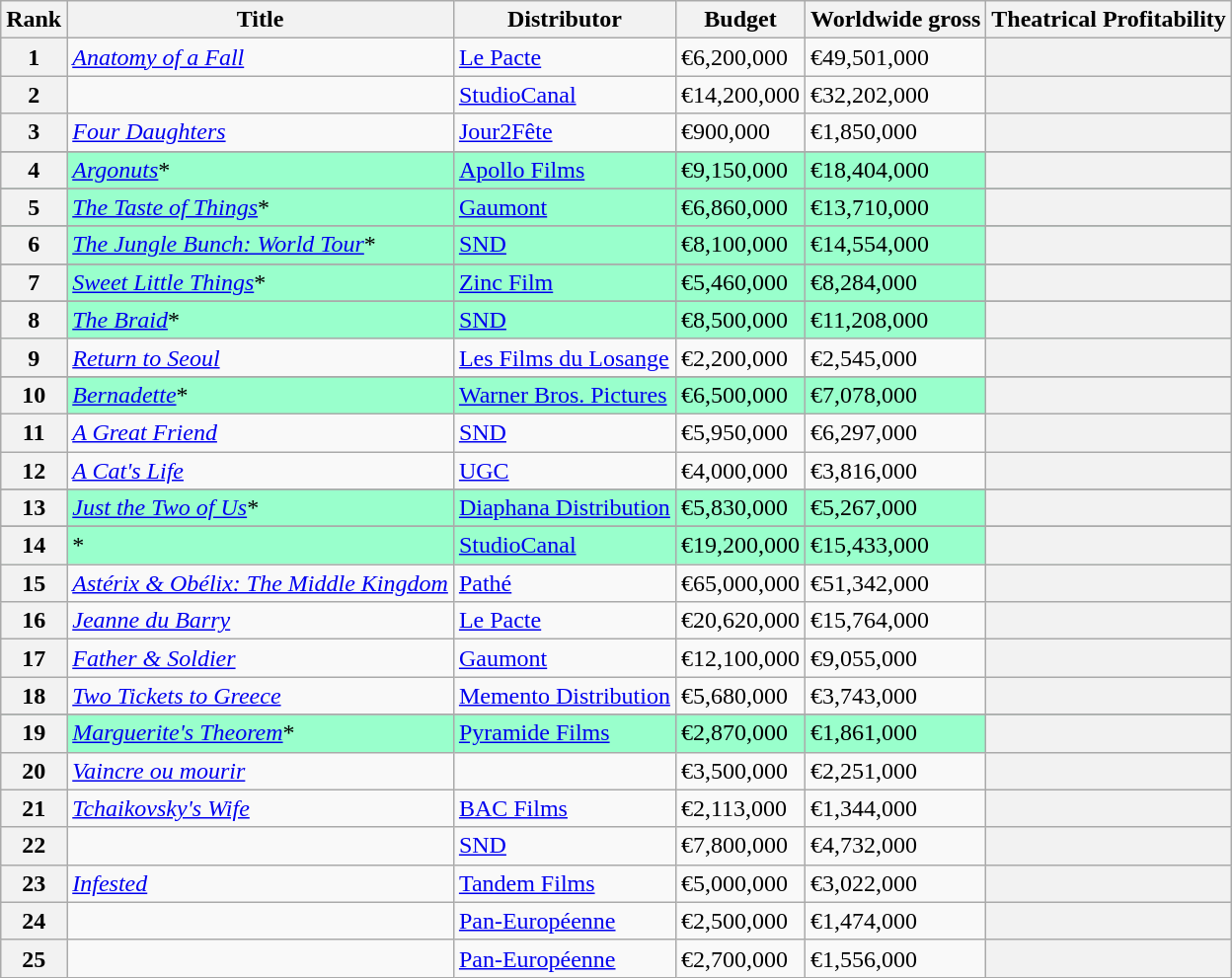<table class="wikitable sortable" style="margin:auto; margin:auto;">
<tr>
<th>Rank</th>
<th>Title</th>
<th>Distributor</th>
<th>Budget</th>
<th>Worldwide gross</th>
<th>Theatrical Profitability</th>
</tr>
<tr>
<th style="text-align:center;">1</th>
<td><em><a href='#'>Anatomy of a Fall</a></em></td>
<td><a href='#'>Le Pacte</a></td>
<td>€6,200,000</td>
<td>€49,501,000</td>
<th style="text-align:center;"></th>
</tr>
<tr>
<th style="text-align:center;">2</th>
<td><em></em></td>
<td><a href='#'>StudioCanal</a></td>
<td>€14,200,000</td>
<td>€32,202,000</td>
<th style="text-align:center;"></th>
</tr>
<tr>
<th style="text-align:center;">3</th>
<td><em><a href='#'>Four Daughters</a></em></td>
<td><a href='#'>Jour2Fête</a></td>
<td>€900,000</td>
<td>€1,850,000</td>
<th style="text-align:center;"></th>
</tr>
<tr>
</tr>
<tr style="background:#9fc;">
<th style="text-align:center;">4</th>
<td><em><a href='#'>Argonuts</a></em>*</td>
<td><a href='#'>Apollo Films</a></td>
<td>€9,150,000</td>
<td>€18,404,000</td>
<th style="text-align:center;"></th>
</tr>
<tr>
</tr>
<tr style="background:#9fc;">
<th style="text-align:center;">5</th>
<td><em><a href='#'>The Taste of Things</a></em>*</td>
<td><a href='#'>Gaumont</a></td>
<td>€6,860,000</td>
<td>€13,710,000</td>
<th style="text-align:center;"></th>
</tr>
<tr>
</tr>
<tr style="background:#9fc;">
<th style="text-align:center;">6</th>
<td><em><a href='#'>The Jungle Bunch: World Tour</a></em>*</td>
<td><a href='#'>SND</a></td>
<td>€8,100,000</td>
<td>€14,554,000</td>
<th style="text-align:center;"></th>
</tr>
<tr>
</tr>
<tr style="background:#9fc;">
<th style="text-align:center;">7</th>
<td><em><a href='#'>Sweet Little Things</a></em>*</td>
<td><a href='#'>Zinc Film</a></td>
<td>€5,460,000</td>
<td>€8,284,000</td>
<th style="text-align:center;"></th>
</tr>
<tr>
</tr>
<tr style="background:#9fc;">
<th style="text-align:center;">8</th>
<td><em><a href='#'>The Braid</a></em>*</td>
<td><a href='#'>SND</a></td>
<td>€8,500,000</td>
<td>€11,208,000</td>
<th style="text-align:center;"></th>
</tr>
<tr>
<th style="text-align:center;">9</th>
<td><em><a href='#'>Return to Seoul</a></em></td>
<td><a href='#'>Les Films du Losange</a></td>
<td>€2,200,000</td>
<td>€2,545,000</td>
<th style="text-align:center;"></th>
</tr>
<tr>
</tr>
<tr style="background:#9fc;">
<th style="text-align:center;">10</th>
<td><em><a href='#'>Bernadette</a></em>*</td>
<td><a href='#'>Warner Bros. Pictures</a></td>
<td>€6,500,000</td>
<td>€7,078,000</td>
<th style="text-align:center;"></th>
</tr>
<tr>
<th style="text-align:center;">11</th>
<td><em><a href='#'>A Great Friend</a></em></td>
<td><a href='#'>SND</a></td>
<td>€5,950,000</td>
<td>€6,297,000</td>
<th style="text-align:center;"></th>
</tr>
<tr>
<th style="text-align:center;">12</th>
<td><em><a href='#'>A Cat's Life</a></em></td>
<td><a href='#'>UGC</a></td>
<td>€4,000,000</td>
<td>€3,816,000</td>
<th style="text-align:center;"></th>
</tr>
<tr>
</tr>
<tr style="background:#9fc;">
<th style="text-align:center;">13</th>
<td><em><a href='#'>Just the Two of Us</a></em>*</td>
<td><a href='#'>Diaphana Distribution</a></td>
<td>€5,830,000</td>
<td>€5,267,000</td>
<th style="text-align:center;"></th>
</tr>
<tr>
</tr>
<tr style="background:#9fc;">
<th style="text-align:center;">14</th>
<td><em></em>*</td>
<td><a href='#'>StudioCanal</a></td>
<td>€19,200,000</td>
<td>€15,433,000</td>
<th style="text-align:center;"></th>
</tr>
<tr>
<th style="text-align:center;">15</th>
<td><em><a href='#'>Astérix & Obélix: The Middle Kingdom</a></em></td>
<td><a href='#'>Pathé</a></td>
<td>€65,000,000</td>
<td>€51,342,000</td>
<th style="text-align:center;"></th>
</tr>
<tr>
<th style="text-align:center;">16</th>
<td><em><a href='#'>Jeanne du Barry</a></em></td>
<td><a href='#'>Le Pacte</a></td>
<td>€20,620,000</td>
<td>€15,764,000</td>
<th style="text-align:center;"></th>
</tr>
<tr>
<th style="text-align:center;">17</th>
<td><em><a href='#'>Father & Soldier</a></em></td>
<td><a href='#'>Gaumont</a></td>
<td>€12,100,000</td>
<td>€9,055,000</td>
<th style="text-align:center;"></th>
</tr>
<tr>
<th style="text-align:center;">18</th>
<td><em><a href='#'>Two Tickets to Greece</a></em></td>
<td><a href='#'>Memento Distribution</a></td>
<td>€5,680,000</td>
<td>€3,743,000</td>
<th style="text-align:center;"></th>
</tr>
<tr>
</tr>
<tr style="background:#9fc;">
<th style="text-align:center;">19</th>
<td><em><a href='#'>Marguerite's Theorem</a></em>*</td>
<td><a href='#'>Pyramide Films</a></td>
<td>€2,870,000</td>
<td>€1,861,000</td>
<th style="text-align:center;"></th>
</tr>
<tr>
<th style="text-align:center;">20</th>
<td><em><a href='#'>Vaincre ou mourir</a></em></td>
<td></td>
<td>€3,500,000</td>
<td>€2,251,000</td>
<th style="text-align:center;"></th>
</tr>
<tr>
<th style="text-align:center;">21</th>
<td><em><a href='#'>Tchaikovsky's Wife</a></em></td>
<td><a href='#'>BAC Films</a></td>
<td>€2,113,000</td>
<td>€1,344,000</td>
<th style="text-align:center;"></th>
</tr>
<tr>
<th style="text-align:center;">22</th>
<td><em></em></td>
<td><a href='#'>SND</a></td>
<td>€7,800,000</td>
<td>€4,732,000</td>
<th style="text-align:center;"></th>
</tr>
<tr>
<th style="text-align:center;">23</th>
<td><em><a href='#'>Infested</a></em></td>
<td><a href='#'>Tandem Films</a></td>
<td>€5,000,000</td>
<td>€3,022,000</td>
<th style="text-align:center;"></th>
</tr>
<tr>
<th style="text-align:center;">24</th>
<td><em></em></td>
<td><a href='#'>Pan-Européenne</a></td>
<td>€2,500,000</td>
<td>€1,474,000</td>
<th style="text-align:center;"></th>
</tr>
<tr>
<th style="text-align:center;">25</th>
<td><em></em></td>
<td><a href='#'>Pan-Européenne</a></td>
<td>€2,700,000</td>
<td>€1,556,000</td>
<th style="text-align:center;"></th>
</tr>
</table>
